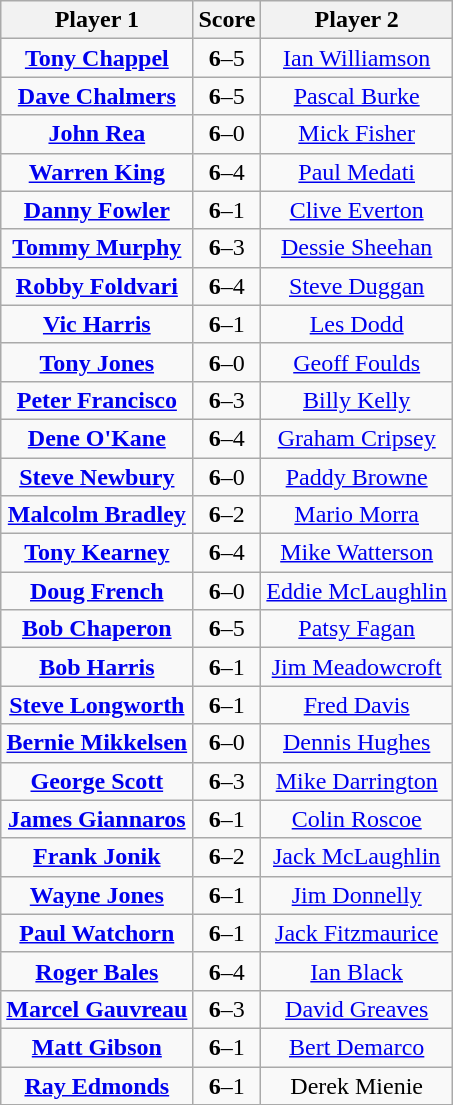<table class="wikitable" style="text-align: center">
<tr>
<th>Player 1</th>
<th>Score</th>
<th>Player 2</th>
</tr>
<tr>
<td><strong> <a href='#'>Tony Chappel</a></strong></td>
<td><strong>6</strong>–5</td>
<td> <a href='#'>Ian Williamson</a></td>
</tr>
<tr>
<td> <strong><a href='#'>Dave Chalmers</a></strong></td>
<td><strong>6</strong>–5</td>
<td> <a href='#'>Pascal Burke</a></td>
</tr>
<tr>
<td> <strong><a href='#'>John Rea</a></strong></td>
<td><strong>6</strong>–0</td>
<td> <a href='#'>Mick Fisher</a></td>
</tr>
<tr>
<td> <strong><a href='#'>Warren King</a></strong></td>
<td><strong>6</strong>–4</td>
<td> <a href='#'>Paul Medati</a></td>
</tr>
<tr>
<td> <strong><a href='#'>Danny Fowler</a></strong></td>
<td><strong>6</strong>–1</td>
<td> <a href='#'>Clive Everton</a></td>
</tr>
<tr>
<td> <strong><a href='#'>Tommy Murphy</a></strong></td>
<td><strong>6</strong>–3</td>
<td> <a href='#'>Dessie Sheehan</a></td>
</tr>
<tr>
<td> <strong><a href='#'>Robby Foldvari</a></strong></td>
<td><strong>6</strong>–4</td>
<td> <a href='#'>Steve Duggan</a></td>
</tr>
<tr>
<td> <strong><a href='#'>Vic Harris</a></strong></td>
<td><strong>6</strong>–1</td>
<td> <a href='#'>Les Dodd</a></td>
</tr>
<tr>
<td> <strong><a href='#'>Tony Jones</a></strong></td>
<td><strong>6</strong>–0</td>
<td> <a href='#'>Geoff Foulds</a></td>
</tr>
<tr>
<td> <strong><a href='#'>Peter Francisco</a></strong></td>
<td><strong>6</strong>–3</td>
<td> <a href='#'>Billy Kelly</a></td>
</tr>
<tr>
<td> <strong><a href='#'>Dene O'Kane</a></strong></td>
<td><strong>6</strong>–4</td>
<td> <a href='#'>Graham Cripsey</a></td>
</tr>
<tr>
<td> <strong><a href='#'>Steve Newbury</a></strong></td>
<td><strong>6</strong>–0</td>
<td> <a href='#'>Paddy Browne</a></td>
</tr>
<tr>
<td> <strong><a href='#'>Malcolm Bradley</a></strong></td>
<td><strong>6</strong>–2</td>
<td> <a href='#'>Mario Morra</a></td>
</tr>
<tr>
<td> <strong><a href='#'>Tony Kearney</a></strong></td>
<td><strong>6</strong>–4</td>
<td> <a href='#'>Mike Watterson</a></td>
</tr>
<tr>
<td> <strong><a href='#'>Doug French</a></strong></td>
<td><strong>6</strong>–0</td>
<td> <a href='#'>Eddie McLaughlin</a></td>
</tr>
<tr>
<td> <strong><a href='#'>Bob Chaperon</a></strong></td>
<td><strong>6</strong>–5</td>
<td> <a href='#'>Patsy Fagan</a></td>
</tr>
<tr>
<td> <strong><a href='#'>Bob Harris</a></strong></td>
<td><strong>6</strong>–1</td>
<td> <a href='#'>Jim Meadowcroft</a></td>
</tr>
<tr>
<td> <strong><a href='#'>Steve Longworth</a></strong></td>
<td><strong>6</strong>–1</td>
<td> <a href='#'>Fred Davis</a></td>
</tr>
<tr>
<td> <strong><a href='#'>Bernie Mikkelsen</a></strong></td>
<td><strong>6</strong>–0</td>
<td> <a href='#'>Dennis Hughes</a></td>
</tr>
<tr>
<td> <strong><a href='#'>George Scott</a></strong></td>
<td><strong>6</strong>–3</td>
<td> <a href='#'>Mike Darrington</a></td>
</tr>
<tr>
<td> <strong><a href='#'>James Giannaros</a></strong></td>
<td><strong>6</strong>–1</td>
<td> <a href='#'>Colin Roscoe</a></td>
</tr>
<tr>
<td> <strong><a href='#'>Frank Jonik</a></strong></td>
<td><strong>6</strong>–2</td>
<td> <a href='#'>Jack McLaughlin</a></td>
</tr>
<tr>
<td> <strong><a href='#'>Wayne Jones</a></strong></td>
<td><strong>6</strong>–1</td>
<td> <a href='#'>Jim Donnelly</a></td>
</tr>
<tr>
<td> <strong><a href='#'>Paul Watchorn</a></strong></td>
<td><strong>6</strong>–1</td>
<td> <a href='#'>Jack Fitzmaurice</a></td>
</tr>
<tr>
<td> <strong><a href='#'>Roger Bales</a></strong></td>
<td><strong>6</strong>–4</td>
<td> <a href='#'>Ian Black</a></td>
</tr>
<tr>
<td> <strong><a href='#'>Marcel Gauvreau</a></strong></td>
<td><strong>6</strong>–3</td>
<td> <a href='#'>David Greaves</a></td>
</tr>
<tr>
<td> <strong><a href='#'>Matt Gibson</a></strong></td>
<td><strong>6</strong>–1</td>
<td> <a href='#'>Bert Demarco</a></td>
</tr>
<tr>
<td> <strong><a href='#'>Ray Edmonds</a></strong></td>
<td><strong>6</strong>–1</td>
<td> Derek Mienie</td>
</tr>
<tr>
</tr>
</table>
